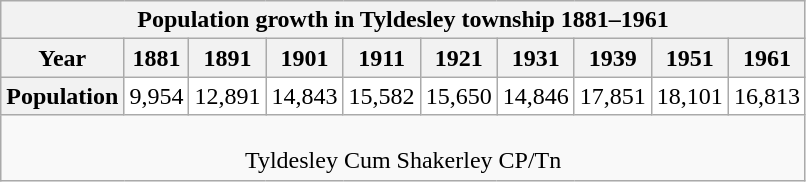<table class="wikitable">
<tr>
<th colspan="12" style="text-align:center;">Population growth in Tyldesley township 1881–1961</th>
</tr>
<tr>
<th>Year</th>
<th>1881</th>
<th>1891</th>
<th>1901</th>
<th>1911</th>
<th>1921</th>
<th>1931</th>
<th>1939</th>
<th>1951</th>
<th>1961</th>
</tr>
<tr style="text-align:center;">
<th>Population</th>
<td style="background:#fff; color:black;">9,954</td>
<td style="background:#fff; color:black;">12,891</td>
<td style="background:#fff; color:black;">14,843</td>
<td style="background:#fff; color:black;">15,582</td>
<td style="background:#fff; color:black;">15,650</td>
<td style="background:#fff; color:black;">14,846</td>
<td style="background:#fff; color:black;">17,851</td>
<td style="background:#fff; color:black;">18,101</td>
<td style="background:#fff; color:black;">16,813</td>
</tr>
<tr>
<td colspan="12" style="text-align:center;"><br>Tyldesley Cum Shakerley CP/Tn</td>
</tr>
</table>
